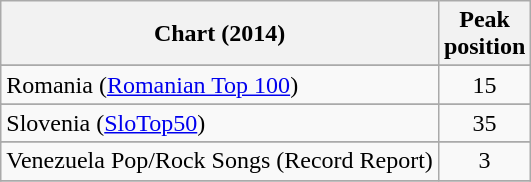<table class="wikitable plainrowheaders sortable">
<tr>
<th scope="col">Chart (2014)</th>
<th scope="col">Peak<br>position</th>
</tr>
<tr>
</tr>
<tr>
</tr>
<tr>
</tr>
<tr>
</tr>
<tr>
</tr>
<tr>
</tr>
<tr>
</tr>
<tr>
</tr>
<tr>
</tr>
<tr>
</tr>
<tr>
</tr>
<tr>
</tr>
<tr>
</tr>
<tr>
</tr>
<tr>
</tr>
<tr>
</tr>
<tr>
</tr>
<tr>
</tr>
<tr>
<td>Romania (<a href='#'>Romanian Top 100</a>)</td>
<td align="center">15</td>
</tr>
<tr>
</tr>
<tr>
</tr>
<tr>
</tr>
<tr>
<td scope="row">Slovenia (<a href='#'>SloTop50</a>)</td>
<td align=center>35</td>
</tr>
<tr>
</tr>
<tr>
</tr>
<tr>
</tr>
<tr>
</tr>
<tr>
</tr>
<tr>
</tr>
<tr>
</tr>
<tr>
<td>Venezuela Pop/Rock Songs (Record Report)</td>
<td style="text-align:center;">3</td>
</tr>
<tr>
</tr>
</table>
